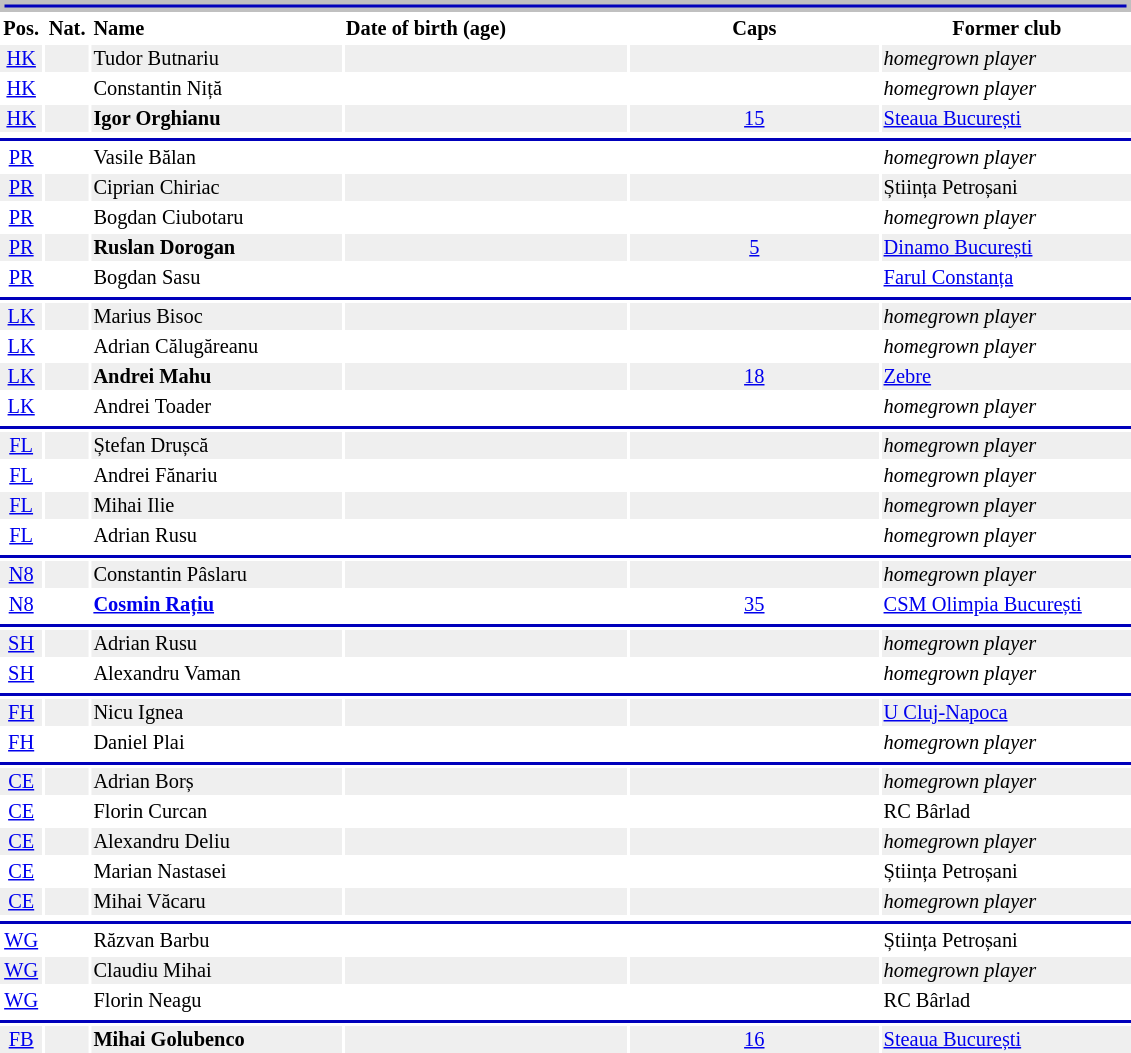<table class="toccolours" style="font-size: 85%; width:60%;">
<tr>
<th colspan="100%" style="background:#0000bb; border:solid silver"></th>
</tr>
<tr>
<th style="width:20px">Pos.</th>
<th style="width:20px">Nat.</th>
<th style="width:150px; text-align:left">Name</th>
<th style="width:170px; text-align:left">Date of birth (age)</th>
<th style="width:150px">Caps</th>
<th style="width:150px">Former club</th>
</tr>
<tr bgcolor="#efefef">
<td align=center><a href='#'>HK</a></td>
<td align=center></td>
<td align=left>Tudor Butnariu</td>
<td align=left></td>
<td align=center></td>
<td align=left><em>homegrown player</em></td>
</tr>
<tr>
<td align=center><a href='#'>HK</a></td>
<td align=center></td>
<td align=left>Constantin Niță</td>
<td align=left></td>
<td align=center></td>
<td align=left><em>homegrown player</em></td>
</tr>
<tr bgcolor="#efefef">
<td align=center><a href='#'>HK</a></td>
<td align=center></td>
<td align=left><strong>Igor Orghianu</strong></td>
<td align=left></td>
<td align=center><a href='#'>15</a></td>
<td align=left> <a href='#'>Steaua București</a></td>
</tr>
<tr ---- align="left">
</tr>
<tr ---- bgcolor="#0000bb">
<td colspan="7" align="left"></td>
</tr>
<tr>
<td align=center><a href='#'>PR</a></td>
<td align=center></td>
<td align=left>Vasile Bălan</td>
<td align=left></td>
<td align=center></td>
<td align=left><em>homegrown player</em></td>
</tr>
<tr bgcolor="#efefef">
<td align=center><a href='#'>PR</a></td>
<td align=center></td>
<td align=left>Ciprian Chiriac</td>
<td align=left></td>
<td align=center></td>
<td align=left> Știința Petroșani</td>
</tr>
<tr>
<td align=center><a href='#'>PR</a></td>
<td align=center></td>
<td align=left>Bogdan Ciubotaru</td>
<td align=left></td>
<td align=center></td>
<td align=left><em>homegrown player</em></td>
</tr>
<tr bgcolor="#efefef">
<td align=center><a href='#'>PR</a></td>
<td align=center></td>
<td align=left><strong>Ruslan Dorogan</strong></td>
<td align=left></td>
<td align=center><a href='#'>5</a></td>
<td align=left> <a href='#'>Dinamo București</a></td>
</tr>
<tr>
<td align=center><a href='#'>PR</a></td>
<td align=center></td>
<td align=left>Bogdan Sasu</td>
<td align=left></td>
<td align=center></td>
<td align=left> <a href='#'>Farul Constanța</a></td>
</tr>
<tr ---- align="left">
</tr>
<tr ---- bgcolor="#0000bb">
<td colspan="7" align="left"></td>
</tr>
<tr bgcolor="#efefef">
<td align=center><a href='#'>LK</a></td>
<td align=center></td>
<td align=left>Marius Bisoc</td>
<td align=left></td>
<td align=center></td>
<td align=left><em>homegrown player</em></td>
</tr>
<tr>
<td align=center><a href='#'>LK</a></td>
<td align=center></td>
<td align=left>Adrian Călugăreanu</td>
<td align=left></td>
<td align=center></td>
<td align=left><em>homegrown player</em></td>
</tr>
<tr bgcolor="#efefef">
<td align=center><a href='#'>LK</a></td>
<td align=center></td>
<td align=left><strong>Andrei Mahu</strong></td>
<td align=left></td>
<td align=center><a href='#'>18</a></td>
<td align=left> <a href='#'>Zebre</a></td>
</tr>
<tr>
<td align=center><a href='#'>LK</a></td>
<td align=center></td>
<td align=left>Andrei Toader</td>
<td align=left></td>
<td align=center></td>
<td align=left><em>homegrown player</em></td>
</tr>
<tr ---- align="left">
</tr>
<tr ---- bgcolor="#0000bb">
<td colspan="7" align="left"></td>
</tr>
<tr bgcolor="#efefef">
<td align=center><a href='#'>FL</a></td>
<td align=center></td>
<td align=left>Ștefan Drușcă</td>
<td align=left></td>
<td align=center></td>
<td align=left><em>homegrown player</em></td>
</tr>
<tr>
<td align=center><a href='#'>FL</a></td>
<td align=center></td>
<td align=left>Andrei Fănariu</td>
<td align=left></td>
<td align=center></td>
<td align=left><em>homegrown player</em></td>
</tr>
<tr bgcolor="#efefef">
<td align=center><a href='#'>FL</a></td>
<td align=center></td>
<td align=left>Mihai Ilie</td>
<td align=left></td>
<td align=center></td>
<td align=left><em>homegrown player</em></td>
</tr>
<tr>
<td align=center><a href='#'>FL</a></td>
<td align=center></td>
<td align=left>Adrian Rusu</td>
<td align=left></td>
<td align=center></td>
<td align=left><em>homegrown player</em></td>
</tr>
<tr ---- align="left">
</tr>
<tr ---- bgcolor="#0000bb">
<td colspan="7" align="left"></td>
</tr>
<tr bgcolor="#efefef">
<td align=center><a href='#'>N8</a></td>
<td align=center></td>
<td align=left>Constantin Pâslaru</td>
<td align=left></td>
<td align=center></td>
<td align=left><em>homegrown player</em></td>
</tr>
<tr>
<td align=center><a href='#'>N8</a></td>
<td align=center></td>
<td align=left><strong><a href='#'>Cosmin Rațiu</a></strong></td>
<td align=left></td>
<td align=center><a href='#'>35</a></td>
<td align=left> <a href='#'>CSM Olimpia București</a></td>
</tr>
<tr ---- align="left">
</tr>
<tr ---- bgcolor="#0000bb">
<td colspan="7" align="left"></td>
</tr>
<tr bgcolor="#efefef">
<td align=center><a href='#'>SH</a></td>
<td align=center></td>
<td align=left>Adrian Rusu</td>
<td align=left></td>
<td align=center></td>
<td align=left><em>homegrown player</em></td>
</tr>
<tr>
<td align=center><a href='#'>SH</a></td>
<td align=center></td>
<td align=left>Alexandru Vaman</td>
<td align=left></td>
<td align=center></td>
<td align=left><em>homegrown player</em></td>
</tr>
<tr ---- align="left">
</tr>
<tr ---- bgcolor="#0000bb">
<td colspan="7" align="left"></td>
</tr>
<tr bgcolor="#efefef">
<td align=center><a href='#'>FH</a></td>
<td align=center></td>
<td align=left>Nicu Ignea</td>
<td align=left></td>
<td align=center></td>
<td align=left> <a href='#'>U Cluj-Napoca</a></td>
</tr>
<tr>
<td align=center><a href='#'>FH</a></td>
<td align=center></td>
<td align=left>Daniel Plai</td>
<td align=left></td>
<td align=center></td>
<td align=left><em>homegrown player</em></td>
</tr>
<tr ---- align="left">
</tr>
<tr ---- bgcolor="#0000bb">
<td colspan="7" align="left"></td>
</tr>
<tr bgcolor="#efefef">
<td align=center><a href='#'>CE</a></td>
<td align=center></td>
<td align=left>Adrian Borș</td>
<td align=left></td>
<td align=center></td>
<td align=left><em>homegrown player</em></td>
</tr>
<tr>
<td align=center><a href='#'>CE</a></td>
<td align=center></td>
<td align=left>Florin Curcan</td>
<td align=left></td>
<td align=center></td>
<td align=left> RC Bârlad</td>
</tr>
<tr bgcolor="#efefef">
<td align=center><a href='#'>CE</a></td>
<td align=center></td>
<td align=left>Alexandru Deliu</td>
<td align=left></td>
<td align=center></td>
<td align=left><em>homegrown player</em></td>
</tr>
<tr>
<td align=center><a href='#'>CE</a></td>
<td align=center></td>
<td align=left>Marian Nastasei</td>
<td align=left></td>
<td align=center></td>
<td align=left> Știința Petroșani</td>
</tr>
<tr bgcolor="#efefef">
<td align=center><a href='#'>CE</a></td>
<td align=center></td>
<td align=left>Mihai Văcaru</td>
<td align=left></td>
<td align=center></td>
<td align=left><em>homegrown player</em></td>
</tr>
<tr ---- align="left">
</tr>
<tr ---- bgcolor="#0000bb">
<td colspan="7" align="left"></td>
</tr>
<tr>
<td align=center><a href='#'>WG</a></td>
<td align=center></td>
<td align=left>Răzvan Barbu</td>
<td align=left></td>
<td align=center></td>
<td align=left> Știința Petroșani</td>
</tr>
<tr bgcolor="#efefef">
<td align=center><a href='#'>WG</a></td>
<td align=center></td>
<td align=left>Claudiu Mihai</td>
<td align=left></td>
<td align=center></td>
<td align=left><em>homegrown player</em></td>
</tr>
<tr>
<td align=center><a href='#'>WG</a></td>
<td align=center></td>
<td align=left>Florin Neagu</td>
<td align=left></td>
<td align=center></td>
<td align=left> RC Bârlad</td>
</tr>
<tr ---- align="left">
</tr>
<tr ---- bgcolor="#0000bb">
<td colspan="7" align="left"></td>
</tr>
<tr bgcolor="#efefef">
<td align=center><a href='#'>FB</a></td>
<td align=center></td>
<td align=left><strong>Mihai Golubenco</strong></td>
<td align=left></td>
<td align=center><a href='#'>16</a></td>
<td align=left> <a href='#'>Steaua București</a></td>
</tr>
</table>
